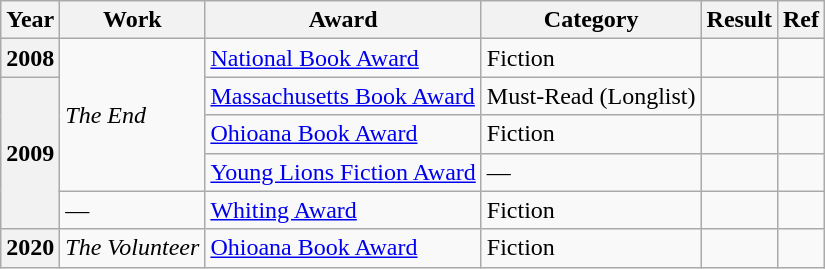<table class="wikitable">
<tr>
<th>Year</th>
<th>Work</th>
<th>Award</th>
<th>Category</th>
<th>Result</th>
<th>Ref</th>
</tr>
<tr>
<th>2008</th>
<td rowspan="4"><em>The End</em></td>
<td><a href='#'>National Book Award</a></td>
<td>Fiction</td>
<td></td>
<td></td>
</tr>
<tr>
<th rowspan="4">2009</th>
<td><a href='#'>Massachusetts Book Award</a></td>
<td>Must-Read (Longlist)</td>
<td></td>
<td></td>
</tr>
<tr>
<td><a href='#'>Ohioana Book Award</a></td>
<td>Fiction</td>
<td></td>
<td></td>
</tr>
<tr>
<td><a href='#'>Young Lions Fiction Award</a></td>
<td>—</td>
<td></td>
<td></td>
</tr>
<tr>
<td>—</td>
<td><a href='#'>Whiting Award</a></td>
<td>Fiction</td>
<td></td>
<td></td>
</tr>
<tr>
<th>2020</th>
<td><em>The Volunteer</em></td>
<td><a href='#'>Ohioana Book Award</a></td>
<td>Fiction</td>
<td></td>
<td></td>
</tr>
</table>
